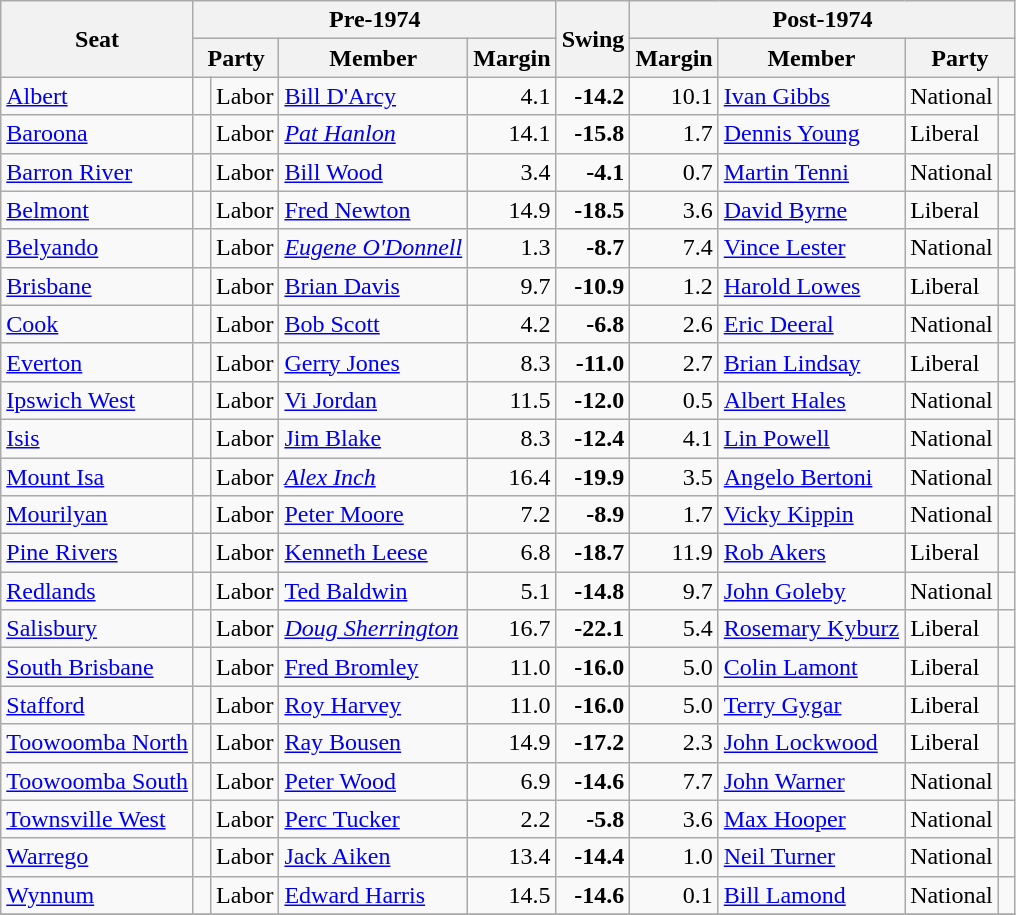<table class="wikitable">
<tr>
<th rowspan="2">Seat</th>
<th colspan="4">Pre-1974</th>
<th rowspan="2">Swing</th>
<th colspan="4">Post-1974</th>
</tr>
<tr>
<th colspan="2">Party</th>
<th>Member</th>
<th>Margin</th>
<th>Margin</th>
<th>Member</th>
<th colspan="2">Party</th>
</tr>
<tr>
<td><a href='#'>Albert</a></td>
<td> </td>
<td>Labor</td>
<td><a href='#'>Bill D'Arcy</a></td>
<td style="text-align:right;">4.1</td>
<td style="text-align:right;"><strong>-14.2</strong></td>
<td style="text-align:right;">10.1</td>
<td><a href='#'>Ivan Gibbs</a></td>
<td>National</td>
<td> </td>
</tr>
<tr>
<td><a href='#'>Baroona</a></td>
<td> </td>
<td>Labor</td>
<td><em><a href='#'>Pat Hanlon</a></em></td>
<td style="text-align:right;">14.1</td>
<td style="text-align:right;"><strong>-15.8</strong></td>
<td style="text-align:right;">1.7</td>
<td><a href='#'>Dennis Young</a></td>
<td>Liberal</td>
<td> </td>
</tr>
<tr>
<td><a href='#'>Barron River</a></td>
<td> </td>
<td>Labor</td>
<td><a href='#'>Bill Wood</a></td>
<td style="text-align:right;">3.4</td>
<td style="text-align:right;"><strong>-4.1</strong></td>
<td style="text-align:right;">0.7</td>
<td><a href='#'>Martin Tenni</a></td>
<td>National</td>
<td> </td>
</tr>
<tr>
<td><a href='#'>Belmont</a></td>
<td> </td>
<td>Labor</td>
<td><a href='#'>Fred Newton</a></td>
<td style="text-align:right;">14.9</td>
<td style="text-align:right;"><strong>-18.5</strong></td>
<td style="text-align:right;">3.6</td>
<td><a href='#'>David Byrne</a></td>
<td>Liberal</td>
<td> </td>
</tr>
<tr>
<td><a href='#'>Belyando</a></td>
<td> </td>
<td>Labor</td>
<td><em><a href='#'>Eugene O'Donnell</a></em></td>
<td style="text-align:right;">1.3</td>
<td style="text-align:right;"><strong>-8.7</strong></td>
<td style="text-align:right;">7.4</td>
<td><a href='#'>Vince Lester</a></td>
<td>National</td>
<td> </td>
</tr>
<tr>
<td><a href='#'>Brisbane</a></td>
<td> </td>
<td>Labor</td>
<td><a href='#'>Brian Davis</a></td>
<td style="text-align:right;">9.7</td>
<td style="text-align:right;"><strong>-10.9</strong></td>
<td style="text-align:right;">1.2</td>
<td><a href='#'>Harold Lowes</a></td>
<td>Liberal</td>
<td> </td>
</tr>
<tr>
<td><a href='#'>Cook</a></td>
<td> </td>
<td>Labor</td>
<td><a href='#'>Bob Scott</a></td>
<td style="text-align:right;">4.2</td>
<td style="text-align:right;"><strong>-6.8</strong></td>
<td style="text-align:right;">2.6</td>
<td><a href='#'>Eric Deeral</a></td>
<td>National</td>
<td> </td>
</tr>
<tr>
<td><a href='#'>Everton</a></td>
<td> </td>
<td>Labor</td>
<td><a href='#'>Gerry Jones</a></td>
<td style="text-align:right;">8.3</td>
<td style="text-align:right;"><strong>-11.0</strong></td>
<td style="text-align:right;">2.7</td>
<td><a href='#'>Brian Lindsay</a></td>
<td>Liberal</td>
<td> </td>
</tr>
<tr>
<td><a href='#'>Ipswich West</a></td>
<td> </td>
<td>Labor</td>
<td><a href='#'>Vi Jordan</a></td>
<td style="text-align:right;">11.5</td>
<td style="text-align:right;"><strong>-12.0</strong></td>
<td style="text-align:right;">0.5</td>
<td><a href='#'>Albert Hales</a></td>
<td>National</td>
<td> </td>
</tr>
<tr>
<td><a href='#'>Isis</a></td>
<td> </td>
<td>Labor</td>
<td><a href='#'>Jim Blake</a></td>
<td style="text-align:right;">8.3</td>
<td style="text-align:right;"><strong>-12.4</strong></td>
<td style="text-align:right;">4.1</td>
<td><a href='#'>Lin Powell</a></td>
<td>National</td>
<td> </td>
</tr>
<tr>
<td><a href='#'>Mount Isa</a></td>
<td> </td>
<td>Labor</td>
<td><em><a href='#'>Alex Inch</a></em></td>
<td style="text-align:right;">16.4</td>
<td style="text-align:right;"><strong>-19.9</strong></td>
<td style="text-align:right;">3.5</td>
<td><a href='#'>Angelo Bertoni</a></td>
<td>National</td>
<td> </td>
</tr>
<tr>
<td><a href='#'>Mourilyan</a></td>
<td> </td>
<td>Labor</td>
<td><a href='#'>Peter Moore</a></td>
<td style="text-align:right;">7.2</td>
<td style="text-align:right;"><strong>-8.9</strong></td>
<td style="text-align:right;">1.7</td>
<td><a href='#'>Vicky Kippin</a></td>
<td>National</td>
<td> </td>
</tr>
<tr>
<td><a href='#'>Pine Rivers</a></td>
<td> </td>
<td>Labor</td>
<td><a href='#'>Kenneth Leese</a></td>
<td style="text-align:right;">6.8</td>
<td style="text-align:right;"><strong>-18.7</strong></td>
<td style="text-align:right;">11.9</td>
<td><a href='#'>Rob Akers</a></td>
<td>Liberal</td>
<td> </td>
</tr>
<tr>
<td><a href='#'>Redlands</a></td>
<td> </td>
<td>Labor</td>
<td><a href='#'>Ted Baldwin</a></td>
<td style="text-align:right;">5.1</td>
<td style="text-align:right;"><strong>-14.8</strong></td>
<td style="text-align:right;">9.7</td>
<td><a href='#'>John Goleby</a></td>
<td>National</td>
<td> </td>
</tr>
<tr>
<td><a href='#'>Salisbury</a></td>
<td> </td>
<td>Labor</td>
<td><em><a href='#'>Doug Sherrington</a></em></td>
<td style="text-align:right;">16.7</td>
<td style="text-align:right;"><strong>-22.1</strong></td>
<td style="text-align:right;">5.4</td>
<td><a href='#'>Rosemary Kyburz</a></td>
<td>Liberal</td>
<td> </td>
</tr>
<tr>
<td><a href='#'>South Brisbane</a></td>
<td> </td>
<td>Labor</td>
<td><a href='#'>Fred Bromley</a></td>
<td style="text-align:right;">11.0</td>
<td style="text-align:right;"><strong>-16.0</strong></td>
<td style="text-align:right;">5.0</td>
<td><a href='#'>Colin Lamont</a></td>
<td>Liberal</td>
<td> </td>
</tr>
<tr>
<td><a href='#'>Stafford</a></td>
<td> </td>
<td>Labor</td>
<td><a href='#'>Roy Harvey</a></td>
<td style="text-align:right;">11.0</td>
<td style="text-align:right;"><strong>-16.0</strong></td>
<td style="text-align:right;">5.0</td>
<td><a href='#'>Terry Gygar</a></td>
<td>Liberal</td>
<td> </td>
</tr>
<tr>
<td><a href='#'>Toowoomba North</a></td>
<td> </td>
<td>Labor</td>
<td><a href='#'>Ray Bousen</a></td>
<td style="text-align:right;">14.9</td>
<td style="text-align:right;"><strong>-17.2</strong></td>
<td style="text-align:right;">2.3</td>
<td><a href='#'>John Lockwood</a></td>
<td>Liberal</td>
<td> </td>
</tr>
<tr>
<td><a href='#'>Toowoomba South</a></td>
<td> </td>
<td>Labor</td>
<td><a href='#'>Peter Wood</a></td>
<td style="text-align:right;">6.9</td>
<td style="text-align:right;"><strong>-14.6</strong></td>
<td style="text-align:right;">7.7</td>
<td><a href='#'>John Warner</a></td>
<td>National</td>
<td> </td>
</tr>
<tr>
<td><a href='#'>Townsville West</a></td>
<td> </td>
<td>Labor</td>
<td><a href='#'>Perc Tucker</a></td>
<td style="text-align:right;">2.2</td>
<td style="text-align:right;"><strong>-5.8</strong></td>
<td style="text-align:right;">3.6</td>
<td><a href='#'>Max Hooper</a></td>
<td>National</td>
<td> </td>
</tr>
<tr>
<td><a href='#'>Warrego</a></td>
<td> </td>
<td>Labor</td>
<td><a href='#'>Jack Aiken</a></td>
<td style="text-align:right;">13.4</td>
<td style="text-align:right;"><strong>-14.4</strong></td>
<td style="text-align:right;">1.0</td>
<td><a href='#'>Neil Turner</a></td>
<td>National</td>
<td> </td>
</tr>
<tr>
<td><a href='#'>Wynnum</a></td>
<td> </td>
<td>Labor</td>
<td><a href='#'>Edward Harris</a></td>
<td style="text-align:right;">14.5</td>
<td style="text-align:right;"><strong>-14.6</strong></td>
<td style="text-align:right;">0.1</td>
<td><a href='#'>Bill Lamond</a></td>
<td>National</td>
<td> </td>
</tr>
<tr>
</tr>
</table>
